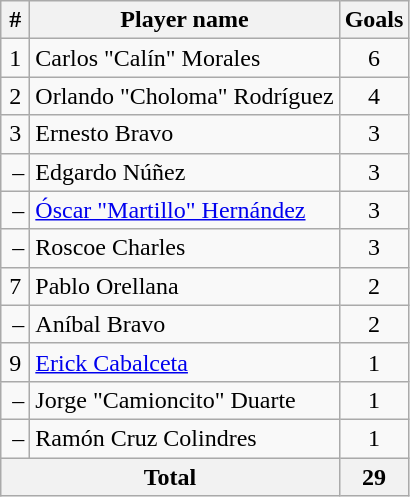<table class="wikitable">
<tr>
<th>#</th>
<th>Player name</th>
<th>Goals</th>
</tr>
<tr>
<td align="center">1</td>
<td> Carlos "Calín" Morales</td>
<td align="center">6</td>
</tr>
<tr>
<td align="center">2</td>
<td> Orlando "Choloma" Rodríguez</td>
<td align="center">4</td>
</tr>
<tr>
<td align="center">3</td>
<td> Ernesto Bravo</td>
<td align="center">3</td>
</tr>
<tr>
<td align="center"> –</td>
<td> Edgardo Núñez</td>
<td align="center">3</td>
</tr>
<tr>
<td align="center"> –</td>
<td> <a href='#'>Óscar "Martillo" Hernández</a></td>
<td align="center">3</td>
</tr>
<tr>
<td align="center"> –</td>
<td> Roscoe Charles</td>
<td align="center">3</td>
</tr>
<tr>
<td align="center">7</td>
<td> Pablo Orellana</td>
<td align="center">2</td>
</tr>
<tr>
<td align="center"> –</td>
<td> Aníbal Bravo</td>
<td align="center">2</td>
</tr>
<tr>
<td align="center">9</td>
<td> <a href='#'>Erick Cabalceta</a></td>
<td align="center">1</td>
</tr>
<tr>
<td align="center"> –</td>
<td> Jorge "Camioncito" Duarte</td>
<td align="center">1</td>
</tr>
<tr>
<td align="center"> –</td>
<td> Ramón Cruz Colindres</td>
<td align="center">1</td>
</tr>
<tr>
<th colspan="2">Total</th>
<th>29</th>
</tr>
</table>
